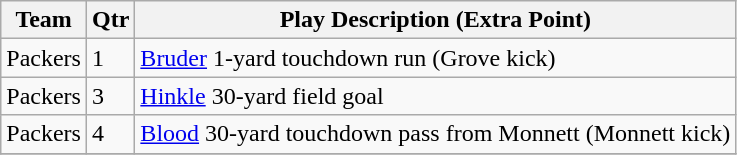<table class="wikitable">
<tr>
<th><strong>Team</strong></th>
<th><strong>Qtr</strong></th>
<th><strong>Play Description (Extra Point)</strong></th>
</tr>
<tr>
<td>Packers</td>
<td>1</td>
<td><a href='#'>Bruder</a> 1-yard touchdown run (Grove kick)</td>
</tr>
<tr>
<td>Packers</td>
<td>3</td>
<td><a href='#'>Hinkle</a> 30-yard field goal</td>
</tr>
<tr>
<td>Packers</td>
<td>4</td>
<td><a href='#'>Blood</a> 30-yard touchdown pass from Monnett (Monnett kick)</td>
</tr>
<tr>
</tr>
</table>
